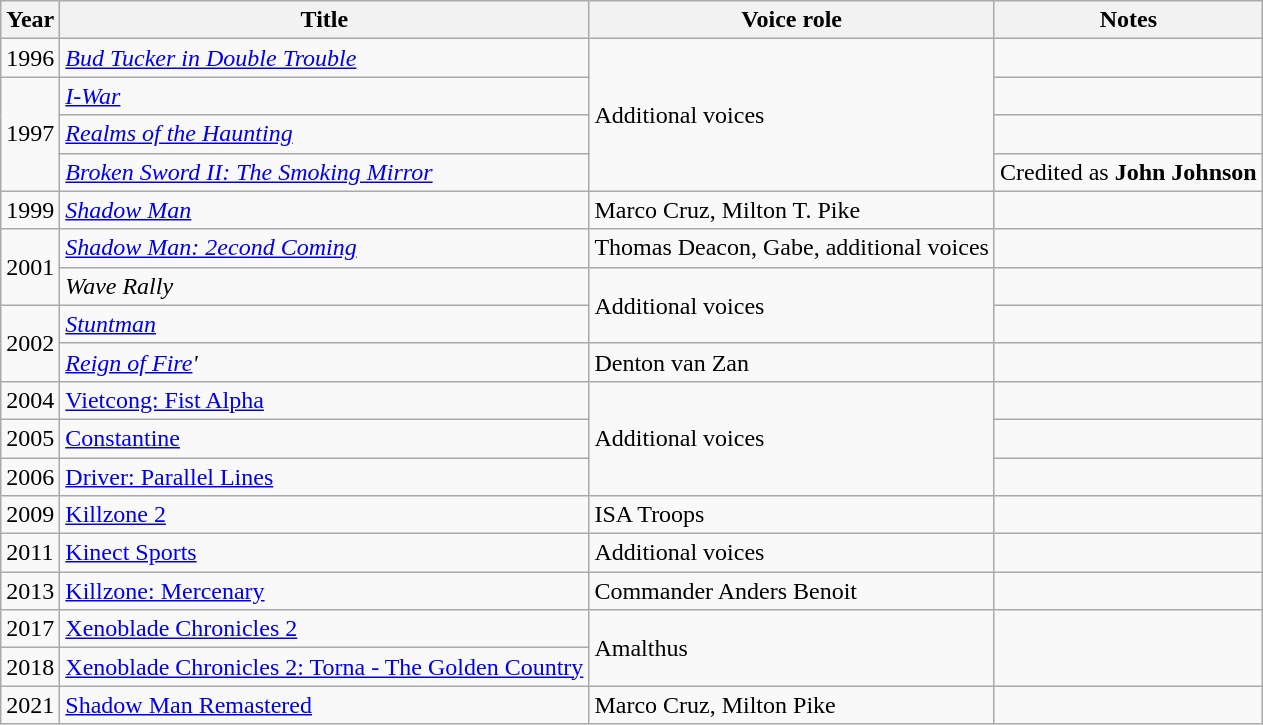<table class="wikitable sortable">
<tr>
<th>Year</th>
<th>Title</th>
<th>Voice role</th>
<th>Notes</th>
</tr>
<tr>
<td>1996</td>
<td><em><a href='#'>Bud Tucker in Double Trouble</a></em></td>
<td rowspan="4">Additional voices</td>
<td></td>
</tr>
<tr>
<td rowspan="3">1997</td>
<td><em><a href='#'>I-War</a></em></td>
<td></td>
</tr>
<tr>
<td><em><a href='#'>Realms of the Haunting</a></em></td>
<td></td>
</tr>
<tr>
<td><em><a href='#'>Broken Sword II: The Smoking Mirror</a></em></td>
<td>Credited as <strong>John Johnson</strong></td>
</tr>
<tr>
<td>1999</td>
<td><em><a href='#'>Shadow Man</a></em></td>
<td>Marco Cruz, Milton T. Pike</td>
<td></td>
</tr>
<tr>
<td rowspan="2">2001</td>
<td><em><a href='#'>Shadow Man: 2econd Coming</a></em></td>
<td>Thomas Deacon, Gabe, additional voices</td>
<td></td>
</tr>
<tr>
<td><em>Wave Rally</em></td>
<td rowspan="2">Additional voices</td>
<td></td>
</tr>
<tr>
<td rowspan="2">2002</td>
<td><em><a href='#'>Stuntman</a></em></td>
<td></td>
</tr>
<tr>
<td><em><a href='#'>Reign of Fire</a>'</td>
<td>Denton van Zan</td>
<td></td>
</tr>
<tr>
<td>2004</td>
<td></em><a href='#'>Vietcong: Fist Alpha</a><em></td>
<td rowspan="3">Additional voices</td>
<td></td>
</tr>
<tr>
<td>2005</td>
<td></em><a href='#'>Constantine</a><em></td>
<td></td>
</tr>
<tr>
<td>2006</td>
<td></em><a href='#'>Driver: Parallel Lines</a><em></td>
<td></td>
</tr>
<tr>
<td>2009</td>
<td></em><a href='#'>Killzone 2</a><em></td>
<td>ISA Troops</td>
<td></td>
</tr>
<tr>
<td>2011</td>
<td></em><a href='#'>Kinect Sports</a><em></td>
<td>Additional voices</td>
<td></td>
</tr>
<tr>
<td>2013</td>
<td></em><a href='#'>Killzone: Mercenary</a><em></td>
<td>Commander Anders Benoit</td>
<td></td>
</tr>
<tr>
<td>2017</td>
<td></em><a href='#'>Xenoblade Chronicles 2</a><em></td>
<td rowspan="2">Amalthus</td>
<td rowspan="2"></td>
</tr>
<tr>
<td>2018</td>
<td></em><a href='#'>Xenoblade Chronicles 2: Torna - The Golden Country</a><em></td>
</tr>
<tr>
<td>2021</td>
<td></em><a href='#'>Shadow Man Remastered</a><em></td>
<td>Marco Cruz, Milton Pike</td>
</tr>
</table>
